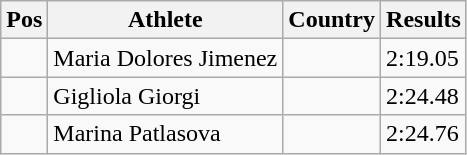<table class="wikitable">
<tr>
<th>Pos</th>
<th>Athlete</th>
<th>Country</th>
<th>Results</th>
</tr>
<tr>
<td align="center"></td>
<td>Maria Dolores Jimenez</td>
<td></td>
<td>2:19.05</td>
</tr>
<tr>
<td align="center"></td>
<td>Gigliola Giorgi</td>
<td></td>
<td>2:24.48</td>
</tr>
<tr>
<td align="center"></td>
<td>Marina Patlasova</td>
<td></td>
<td>2:24.76</td>
</tr>
</table>
